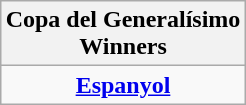<table class="wikitable" style="text-align: center; margin: 0 auto;">
<tr>
<th>Copa del Generalísimo<br>Winners</th>
</tr>
<tr>
<td><strong><a href='#'>Espanyol</a></strong></td>
</tr>
</table>
